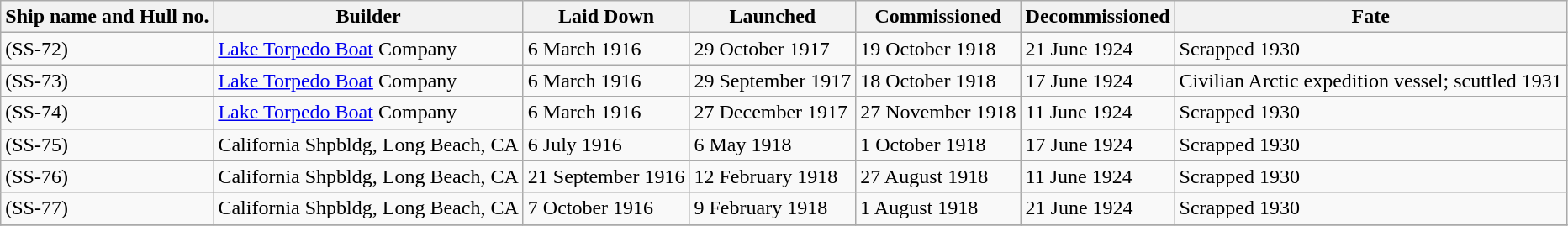<table class="sortable wikitable">
<tr>
<th>Ship name and Hull no.</th>
<th>Builder</th>
<th>Laid Down</th>
<th>Launched</th>
<th>Commissioned</th>
<th>Decommissioned</th>
<th>Fate</th>
</tr>
<tr>
<td> (SS-72)</td>
<td><a href='#'>Lake Torpedo Boat</a> Company</td>
<td>6 March 1916</td>
<td>29 October 1917</td>
<td>19 October 1918</td>
<td>21 June 1924</td>
<td>Scrapped 1930</td>
</tr>
<tr>
<td> (SS-73)</td>
<td><a href='#'>Lake Torpedo Boat</a> Company</td>
<td>6 March 1916</td>
<td>29 September 1917</td>
<td>18 October 1918</td>
<td>17 June 1924</td>
<td>Civilian Arctic expedition vessel; scuttled 1931</td>
</tr>
<tr>
<td> (SS-74)</td>
<td><a href='#'>Lake Torpedo Boat</a> Company</td>
<td>6 March 1916</td>
<td>27 December 1917</td>
<td>27 November 1918</td>
<td>11 June 1924</td>
<td>Scrapped 1930</td>
</tr>
<tr>
<td> (SS-75)</td>
<td>California Shpbldg, Long Beach, CA</td>
<td>6 July 1916</td>
<td>6 May 1918</td>
<td>1 October 1918</td>
<td>17 June 1924</td>
<td>Scrapped 1930</td>
</tr>
<tr>
<td> (SS-76)</td>
<td>California Shpbldg, Long Beach, CA</td>
<td>21 September 1916</td>
<td>12 February 1918</td>
<td>27 August 1918</td>
<td>11 June 1924</td>
<td>Scrapped 1930</td>
</tr>
<tr>
<td> (SS-77)</td>
<td>California Shpbldg, Long Beach, CA</td>
<td>7 October 1916</td>
<td>9 February 1918</td>
<td>1 August 1918</td>
<td>21 June 1924</td>
<td>Scrapped 1930</td>
</tr>
<tr>
</tr>
</table>
